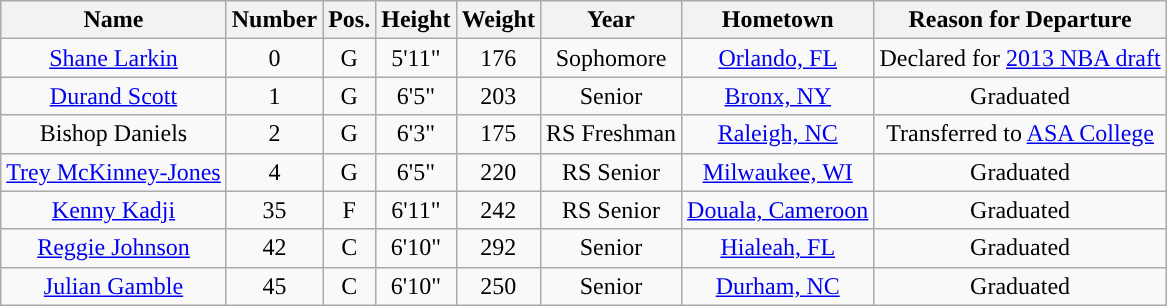<table class="wikitable sortable" border="1" style="text-align:center;">
<tr align=center>
<th>Name</th>
<th>Number</th>
<th>Pos.</th>
<th>Height</th>
<th>Weight</th>
<th>Year</th>
<th>Hometown</th>
<th>Reason for Departure</th>
</tr>
<tr>
<td><a href='#'>Shane Larkin</a></td>
<td>0</td>
<td>G</td>
<td>5'11"</td>
<td>176</td>
<td>Sophomore</td>
<td><a href='#'>Orlando, FL</a></td>
<td>Declared for <a href='#'>2013 NBA draft</a></td>
</tr>
<tr>
<td><a href='#'>Durand Scott</a></td>
<td>1</td>
<td>G</td>
<td>6'5"</td>
<td>203</td>
<td>Senior</td>
<td><a href='#'>Bronx, NY</a></td>
<td>Graduated</td>
</tr>
<tr>
<td>Bishop Daniels</td>
<td>2</td>
<td>G</td>
<td>6'3"</td>
<td>175</td>
<td>RS Freshman</td>
<td><a href='#'>Raleigh, NC</a></td>
<td>Transferred to <a href='#'>ASA College</a></td>
</tr>
<tr>
<td><a href='#'>Trey McKinney-Jones</a></td>
<td>4</td>
<td>G</td>
<td>6'5"</td>
<td>220</td>
<td>RS Senior</td>
<td><a href='#'>Milwaukee, WI</a></td>
<td>Graduated</td>
</tr>
<tr>
<td><a href='#'>Kenny Kadji</a></td>
<td>35</td>
<td>F</td>
<td>6'11"</td>
<td>242</td>
<td>RS Senior</td>
<td><a href='#'>Douala, Cameroon</a></td>
<td>Graduated</td>
</tr>
<tr>
<td><a href='#'>Reggie Johnson</a></td>
<td>42</td>
<td>C</td>
<td>6'10"</td>
<td>292</td>
<td>Senior</td>
<td><a href='#'>Hialeah, FL</a></td>
<td>Graduated</td>
</tr>
<tr>
<td><a href='#'>Julian Gamble</a></td>
<td>45</td>
<td>C</td>
<td>6'10"</td>
<td>250</td>
<td>Senior</td>
<td><a href='#'>Durham, NC</a></td>
<td>Graduated</td>
</tr>
</table>
